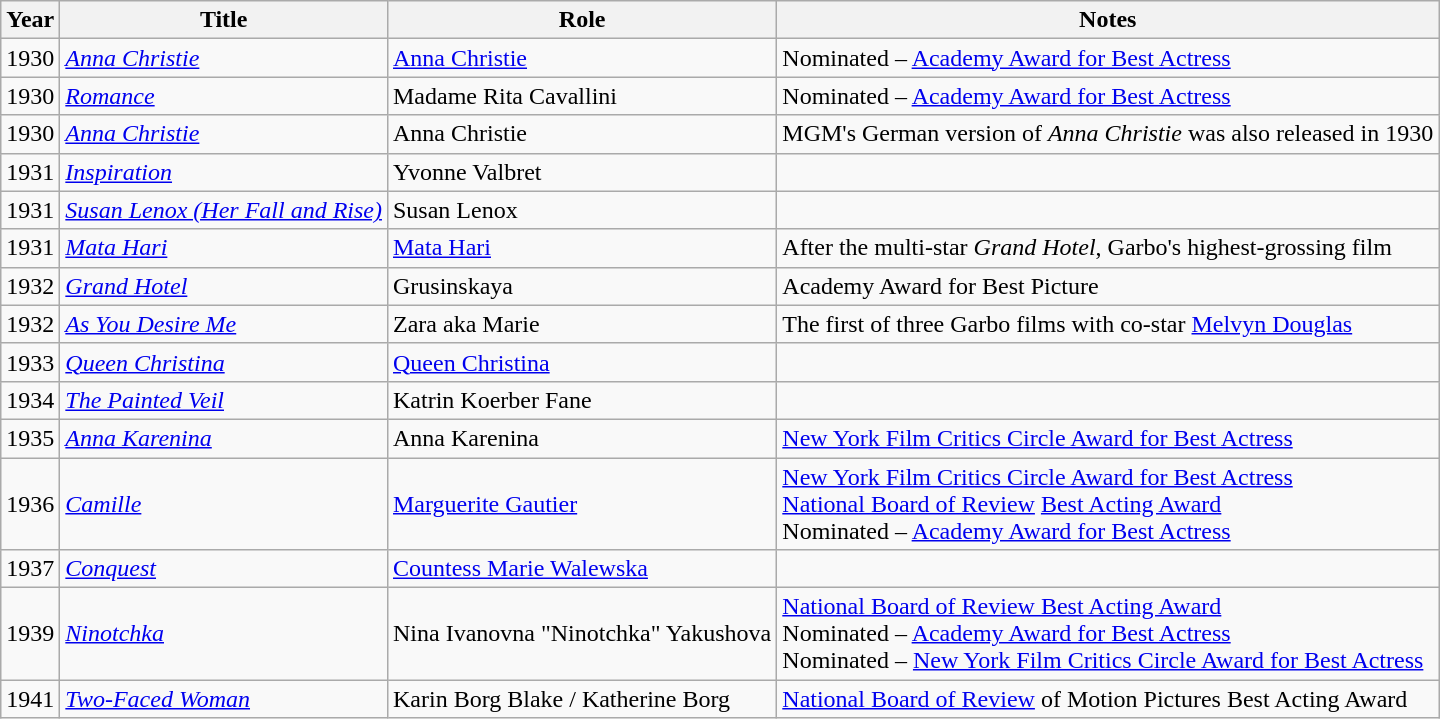<table class="wikitable sortable">
<tr>
<th scope="col">Year</th>
<th scope="col">Title</th>
<th scope="col">Role</th>
<th class="unsortable" scope="col">Notes</th>
</tr>
<tr>
<td>1930</td>
<td><em><a href='#'>Anna Christie</a></em></td>
<td><a href='#'>Anna Christie</a></td>
<td>Nominated – <a href='#'>Academy Award for Best Actress</a></td>
</tr>
<tr>
<td>1930</td>
<td><em><a href='#'>Romance</a></em></td>
<td>Madame Rita Cavallini</td>
<td>Nominated – <a href='#'>Academy Award for Best Actress</a></td>
</tr>
<tr>
<td>1930</td>
<td><em><a href='#'>Anna Christie</a></em></td>
<td>Anna Christie</td>
<td>MGM's German version of <em>Anna Christie</em> was also released in 1930</td>
</tr>
<tr>
<td>1931</td>
<td><em><a href='#'>Inspiration</a></em></td>
<td>Yvonne Valbret</td>
<td></td>
</tr>
<tr>
<td>1931</td>
<td><em><a href='#'>Susan Lenox (Her Fall and Rise)</a></em></td>
<td>Susan Lenox</td>
<td></td>
</tr>
<tr>
<td>1931</td>
<td><em><a href='#'>Mata Hari</a></em></td>
<td><a href='#'>Mata Hari</a></td>
<td>After the multi-star <em>Grand Hotel</em>, Garbo's highest-grossing film</td>
</tr>
<tr>
<td>1932</td>
<td><em><a href='#'>Grand Hotel</a></em></td>
<td>Grusinskaya</td>
<td>Academy Award for Best Picture</td>
</tr>
<tr>
<td>1932</td>
<td><em><a href='#'>As You Desire Me</a></em></td>
<td>Zara aka Marie</td>
<td>The first of three Garbo films with co-star <a href='#'>Melvyn Douglas</a></td>
</tr>
<tr>
<td>1933</td>
<td><em><a href='#'>Queen Christina</a></em></td>
<td><a href='#'>Queen Christina</a></td>
<td></td>
</tr>
<tr>
<td>1934</td>
<td><em><a href='#'>The Painted Veil</a></em></td>
<td>Katrin Koerber Fane</td>
<td></td>
</tr>
<tr>
<td>1935</td>
<td><em><a href='#'>Anna Karenina</a></em></td>
<td>Anna Karenina</td>
<td><a href='#'>New York Film Critics Circle Award for Best Actress</a></td>
</tr>
<tr>
<td>1936</td>
<td><em><a href='#'>Camille</a></em></td>
<td><a href='#'>Marguerite Gautier</a></td>
<td><a href='#'>New York Film Critics Circle Award for Best Actress</a><br><a href='#'>National Board of Review</a> <a href='#'>Best Acting Award</a><br>Nominated – <a href='#'>Academy Award for Best Actress</a></td>
</tr>
<tr>
<td>1937</td>
<td><em><a href='#'>Conquest</a></em></td>
<td><a href='#'>Countess Marie Walewska</a></td>
<td></td>
</tr>
<tr>
<td>1939</td>
<td><em><a href='#'>Ninotchka</a></em></td>
<td>Nina Ivanovna "Ninotchka" Yakushova</td>
<td><a href='#'>National Board of Review Best Acting Award</a><br>Nominated – <a href='#'>Academy Award for Best Actress</a><br>Nominated – <a href='#'>New York Film Critics Circle Award for Best Actress</a></td>
</tr>
<tr>
<td>1941</td>
<td><em><a href='#'>Two-Faced Woman</a></em></td>
<td>Karin Borg Blake / Katherine Borg</td>
<td><a href='#'>National Board of Review</a> of Motion Pictures Best Acting Award</td>
</tr>
</table>
